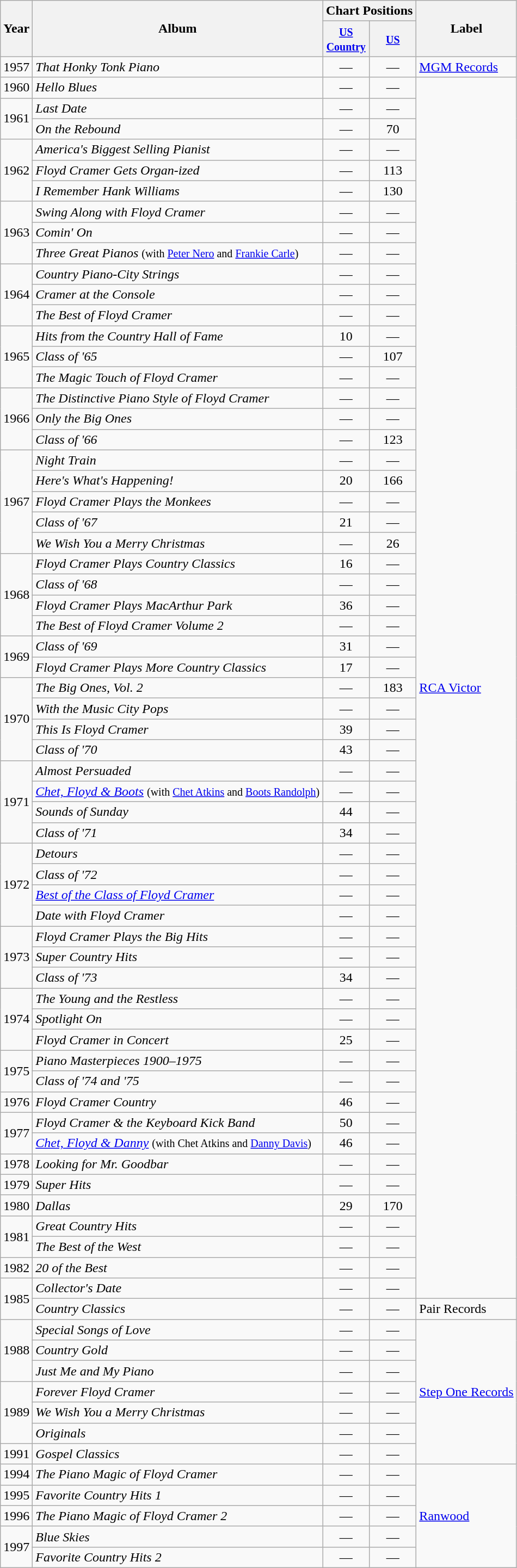<table class="wikitable">
<tr>
<th rowspan="2">Year</th>
<th rowspan="2">Album</th>
<th colspan="2">Chart Positions</th>
<th rowspan="2">Label</th>
</tr>
<tr>
<th style="width:50px;"><small><a href='#'>US Country</a></small></th>
<th style="width:50px;"><small><a href='#'>US</a></small></th>
</tr>
<tr>
<td>1957</td>
<td><em>That Honky Tonk Piano</em></td>
<td style="text-align:center;">—</td>
<td style="text-align:center;">—</td>
<td><a href='#'>MGM Records</a></td>
</tr>
<tr>
<td>1960</td>
<td><em>Hello Blues</em></td>
<td style="text-align:center;">—</td>
<td style="text-align:center;">—</td>
<td rowspan="59"><a href='#'>RCA Victor</a></td>
</tr>
<tr>
<td rowspan="2">1961</td>
<td><em>Last Date</em></td>
<td style="text-align:center;">—</td>
<td style="text-align:center;">—</td>
</tr>
<tr>
<td><em>On the Rebound</em></td>
<td style="text-align:center;">—</td>
<td style="text-align:center;">70</td>
</tr>
<tr>
<td rowspan="3">1962</td>
<td><em>America's Biggest Selling Pianist</em></td>
<td style="text-align:center;">—</td>
<td style="text-align:center;">—</td>
</tr>
<tr>
<td><em>Floyd Cramer Gets Organ-ized</em></td>
<td style="text-align:center;">—</td>
<td style="text-align:center;">113</td>
</tr>
<tr>
<td><em>I Remember Hank Williams</em></td>
<td style="text-align:center;">—</td>
<td style="text-align:center;">130</td>
</tr>
<tr>
<td rowspan="3">1963</td>
<td><em>Swing Along with Floyd Cramer</em></td>
<td style="text-align:center;">—</td>
<td style="text-align:center;">—</td>
</tr>
<tr>
<td><em>Comin' On</em></td>
<td style="text-align:center;">—</td>
<td style="text-align:center;">—</td>
</tr>
<tr>
<td><em>Three Great Pianos</em> <small>(with <a href='#'>Peter Nero</a> and <a href='#'>Frankie Carle</a>)</small></td>
<td style="text-align:center;">—</td>
<td style="text-align:center;">—</td>
</tr>
<tr>
<td rowspan="3">1964</td>
<td><em>Country Piano-City Strings</em></td>
<td style="text-align:center;">—</td>
<td style="text-align:center;">—</td>
</tr>
<tr>
<td><em>Cramer at the Console</em></td>
<td style="text-align:center;">—</td>
<td style="text-align:center;">—</td>
</tr>
<tr>
<td><em>The Best of Floyd Cramer</em></td>
<td style="text-align:center;">—</td>
<td style="text-align:center;">—</td>
</tr>
<tr>
<td rowspan="3">1965</td>
<td><em>Hits from the Country Hall of Fame</em></td>
<td style="text-align:center;">10</td>
<td style="text-align:center;">—</td>
</tr>
<tr>
<td><em>Class of '65</em></td>
<td style="text-align:center;">—</td>
<td style="text-align:center;">107</td>
</tr>
<tr>
<td><em>The Magic Touch of Floyd Cramer</em></td>
<td style="text-align:center;">—</td>
<td style="text-align:center;">—</td>
</tr>
<tr>
<td rowspan="3">1966</td>
<td><em>The Distinctive Piano Style of Floyd Cramer</em></td>
<td style="text-align:center;">—</td>
<td style="text-align:center;">—</td>
</tr>
<tr>
<td><em>Only the Big Ones</em></td>
<td style="text-align:center;">—</td>
<td style="text-align:center;">—</td>
</tr>
<tr>
<td><em>Class of '66</em></td>
<td style="text-align:center;">—</td>
<td style="text-align:center;">123</td>
</tr>
<tr>
<td rowspan="5">1967</td>
<td><em>Night Train</em></td>
<td style="text-align:center;">—</td>
<td style="text-align:center;">—</td>
</tr>
<tr>
<td><em>Here's What's Happening!</em></td>
<td style="text-align:center;">20</td>
<td style="text-align:center;">166</td>
</tr>
<tr>
<td><em>Floyd Cramer Plays the Monkees</em></td>
<td style="text-align:center;">—</td>
<td style="text-align:center;">—</td>
</tr>
<tr>
<td><em>Class of '67</em></td>
<td style="text-align:center;">21</td>
<td style="text-align:center;">—</td>
</tr>
<tr>
<td><em>We Wish You a Merry Christmas</em></td>
<td style="text-align:center;">—</td>
<td style="text-align:center;">26</td>
</tr>
<tr>
<td rowspan="4">1968</td>
<td><em>Floyd Cramer Plays Country Classics</em></td>
<td style="text-align:center;">16</td>
<td style="text-align:center;">—</td>
</tr>
<tr>
<td><em>Class of '68</em></td>
<td style="text-align:center;">—</td>
<td style="text-align:center;">—</td>
</tr>
<tr>
<td><em>Floyd Cramer Plays MacArthur Park</em></td>
<td style="text-align:center;">36</td>
<td style="text-align:center;">—</td>
</tr>
<tr>
<td><em>The Best of Floyd Cramer Volume 2</em></td>
<td style="text-align:center;">—</td>
<td style="text-align:center;">—</td>
</tr>
<tr>
<td rowspan="2">1969</td>
<td><em>Class of '69</em></td>
<td style="text-align:center;">31</td>
<td style="text-align:center;">—</td>
</tr>
<tr>
<td><em>Floyd Cramer Plays More Country Classics</em></td>
<td style="text-align:center;">17</td>
<td style="text-align:center;">—</td>
</tr>
<tr>
<td rowspan="4">1970</td>
<td><em>The Big Ones, Vol. 2</em></td>
<td style="text-align:center;">—</td>
<td style="text-align:center;">183</td>
</tr>
<tr>
<td><em>With the Music City Pops</em></td>
<td style="text-align:center;">—</td>
<td style="text-align:center;">—</td>
</tr>
<tr>
<td><em>This Is Floyd Cramer</em></td>
<td style="text-align:center;">39</td>
<td style="text-align:center;">—</td>
</tr>
<tr>
<td><em>Class of '70</em></td>
<td style="text-align:center;">43</td>
<td style="text-align:center;">—</td>
</tr>
<tr>
<td rowspan="4">1971</td>
<td><em>Almost Persuaded</em></td>
<td style="text-align:center;">—</td>
<td style="text-align:center;">—</td>
</tr>
<tr>
<td><em><a href='#'>Chet, Floyd & Boots</a></em> <small>(with <a href='#'>Chet Atkins</a> and <a href='#'>Boots Randolph</a>)</small></td>
<td style="text-align:center;">—</td>
<td style="text-align:center;">—</td>
</tr>
<tr>
<td><em>Sounds of Sunday</em></td>
<td style="text-align:center;">44</td>
<td style="text-align:center;">—</td>
</tr>
<tr>
<td><em>Class of '71</em></td>
<td style="text-align:center;">34</td>
<td style="text-align:center;">—</td>
</tr>
<tr>
<td rowspan="4">1972</td>
<td><em>Detours</em></td>
<td style="text-align:center;">—</td>
<td style="text-align:center;">—</td>
</tr>
<tr>
<td><em>Class of '72</em></td>
<td style="text-align:center;">—</td>
<td style="text-align:center;">—</td>
</tr>
<tr>
<td><em><a href='#'>Best of the Class of Floyd Cramer</a></em></td>
<td style="text-align:center;">—</td>
<td style="text-align:center;">—</td>
</tr>
<tr>
<td><em>Date with Floyd Cramer</em></td>
<td style="text-align:center;">—</td>
<td style="text-align:center;">—</td>
</tr>
<tr>
<td rowspan="3">1973</td>
<td><em>Floyd Cramer Plays the Big Hits</em></td>
<td style="text-align:center;">—</td>
<td style="text-align:center;">—</td>
</tr>
<tr>
<td><em>Super Country Hits</em></td>
<td style="text-align:center;">—</td>
<td style="text-align:center;">—</td>
</tr>
<tr>
<td><em>Class of '73</em></td>
<td style="text-align:center;">34</td>
<td style="text-align:center;">—</td>
</tr>
<tr>
<td rowspan="3">1974</td>
<td><em>The Young and the Restless</em></td>
<td style="text-align:center;">—</td>
<td style="text-align:center;">—</td>
</tr>
<tr>
<td><em>Spotlight On</em></td>
<td style="text-align:center;">—</td>
<td style="text-align:center;">—</td>
</tr>
<tr>
<td><em>Floyd Cramer in Concert</em></td>
<td style="text-align:center;">25</td>
<td style="text-align:center;">—</td>
</tr>
<tr>
<td rowspan="2">1975</td>
<td><em>Piano Masterpieces 1900–1975</em></td>
<td style="text-align:center;">—</td>
<td style="text-align:center;">—</td>
</tr>
<tr>
<td><em>Class of '74 and '75</em></td>
<td style="text-align:center;">—</td>
<td style="text-align:center;">—</td>
</tr>
<tr>
<td>1976</td>
<td><em>Floyd Cramer Country</em></td>
<td style="text-align:center;">46</td>
<td style="text-align:center;">—</td>
</tr>
<tr>
<td rowspan="2">1977</td>
<td><em>Floyd Cramer & the Keyboard Kick Band</em></td>
<td style="text-align:center;">50</td>
<td style="text-align:center;">—</td>
</tr>
<tr>
<td><em><a href='#'>Chet, Floyd & Danny</a></em> <small>(with Chet Atkins and <a href='#'>Danny Davis</a>)</small></td>
<td style="text-align:center;">46</td>
<td style="text-align:center;">—</td>
</tr>
<tr>
<td>1978</td>
<td><em>Looking for Mr. Goodbar</em></td>
<td style="text-align:center;">—</td>
<td style="text-align:center;">—</td>
</tr>
<tr>
<td>1979</td>
<td><em>Super Hits</em></td>
<td style="text-align:center;">—</td>
<td style="text-align:center;">—</td>
</tr>
<tr>
<td>1980</td>
<td><em>Dallas</em></td>
<td style="text-align:center;">29</td>
<td style="text-align:center;">170</td>
</tr>
<tr>
<td rowspan="2">1981</td>
<td><em>Great Country Hits</em></td>
<td style="text-align:center;">—</td>
<td style="text-align:center;">—</td>
</tr>
<tr>
<td><em>The Best of the West</em></td>
<td style="text-align:center;">—</td>
<td style="text-align:center;">—</td>
</tr>
<tr>
<td>1982</td>
<td><em>20 of the Best</em></td>
<td style="text-align:center;">—</td>
<td style="text-align:center;">—</td>
</tr>
<tr>
<td rowspan="2">1985</td>
<td><em>Collector's Date</em></td>
<td style="text-align:center;">—</td>
<td style="text-align:center;">—</td>
</tr>
<tr>
<td><em>Country Classics</em></td>
<td style="text-align:center;">—</td>
<td style="text-align:center;">—</td>
<td>Pair Records</td>
</tr>
<tr>
<td rowspan="3">1988</td>
<td><em>Special Songs of Love</em></td>
<td style="text-align:center;">—</td>
<td style="text-align:center;">—</td>
<td rowspan="7"><a href='#'>Step One Records</a></td>
</tr>
<tr>
<td><em>Country Gold</em></td>
<td style="text-align:center;">—</td>
<td style="text-align:center;">—</td>
</tr>
<tr>
<td><em>Just Me and My Piano</em></td>
<td style="text-align:center;">—</td>
<td style="text-align:center;">—</td>
</tr>
<tr>
<td rowspan="3">1989</td>
<td><em>Forever Floyd Cramer</em></td>
<td style="text-align:center;">—</td>
<td style="text-align:center;">—</td>
</tr>
<tr>
<td><em>We Wish You a Merry Christmas</em></td>
<td style="text-align:center;">—</td>
<td style="text-align:center;">—</td>
</tr>
<tr>
<td><em>Originals</em></td>
<td style="text-align:center;">—</td>
<td style="text-align:center;">—</td>
</tr>
<tr>
<td>1991</td>
<td><em>Gospel Classics</em></td>
<td style="text-align:center;">—</td>
<td style="text-align:center;">—</td>
</tr>
<tr>
<td>1994</td>
<td><em>The Piano Magic of Floyd Cramer</em></td>
<td style="text-align:center;">—</td>
<td style="text-align:center;">—</td>
<td rowspan="5"><a href='#'>Ranwood</a></td>
</tr>
<tr>
<td>1995</td>
<td><em>Favorite Country Hits 1</em></td>
<td style="text-align:center;">—</td>
<td style="text-align:center;">—</td>
</tr>
<tr>
<td>1996</td>
<td><em>The Piano Magic of Floyd Cramer 2</em></td>
<td style="text-align:center;">—</td>
<td style="text-align:center;">—</td>
</tr>
<tr>
<td rowspan="2">1997</td>
<td><em>Blue Skies</em></td>
<td style="text-align:center;">—</td>
<td style="text-align:center;">—</td>
</tr>
<tr>
<td><em>Favorite Country Hits 2</em></td>
<td style="text-align:center;">—</td>
<td style="text-align:center;">—</td>
</tr>
</table>
